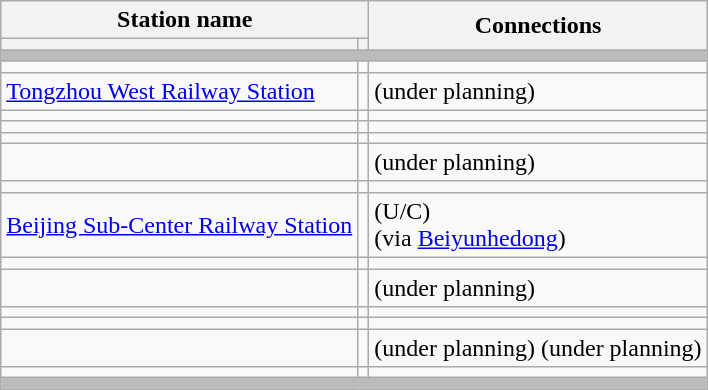<table class="wikitable">
<tr>
<th colspan="2">Station name</th>
<th rowspan="2">Connections<br></th>
</tr>
<tr>
<th></th>
<th></th>
</tr>
<tr style = "background:#bbbbbb; height: 2pt">
<td colspan = "7"></td>
</tr>
<tr>
<td></td>
<td></td>
<td></td>
</tr>
<tr>
<td><a href='#'>Tongzhou West Railway Station</a></td>
<td></td>
<td> (under planning)</td>
</tr>
<tr>
<td></td>
<td></td>
<td></td>
</tr>
<tr>
<td></td>
<td></td>
<td></td>
</tr>
<tr>
<td></td>
<td></td>
<td></td>
</tr>
<tr>
<td></td>
<td></td>
<td> (under planning)</td>
</tr>
<tr>
<td></td>
<td></td>
<td></td>
</tr>
<tr>
<td><a href='#'>Beijing Sub-Center Railway Station</a></td>
<td></td>
<td> (U/C)<br> (via <a href='#'>Beiyunhedong</a>)</td>
</tr>
<tr>
<td></td>
<td></td>
<td></td>
</tr>
<tr>
<td></td>
<td></td>
<td> (under planning)</td>
</tr>
<tr>
<td></td>
<td></td>
<td></td>
</tr>
<tr>
<td></td>
<td></td>
<td></td>
</tr>
<tr>
<td></td>
<td></td>
<td> (under planning)  (under planning)</td>
</tr>
<tr>
<td></td>
<td></td>
<td></td>
</tr>
<tr style = "background:#bbbbbb; height: 2pt">
<td colspan = "7"></td>
</tr>
</table>
